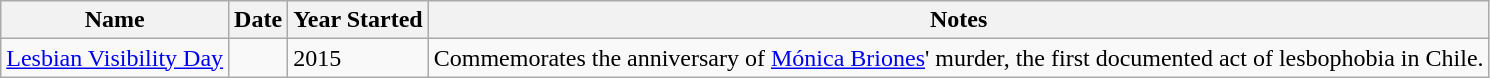<table class="wikitable sortable">
<tr>
<th>Name</th>
<th>Date</th>
<th>Year Started</th>
<th>Notes</th>
</tr>
<tr>
<td><a href='#'>Lesbian Visibility Day</a></td>
<td></td>
<td>2015</td>
<td>Commemorates the anniversary of <a href='#'>Mónica Briones</a>' murder, the first documented act of lesbophobia in Chile.</td>
</tr>
</table>
